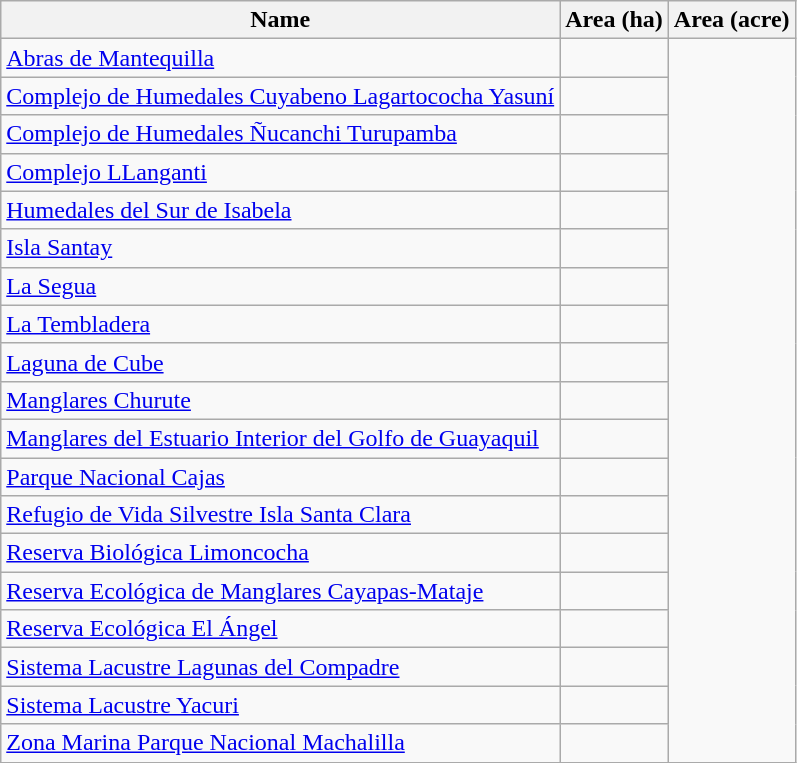<table class="wikitable sortable">
<tr>
<th scope="col" align=left>Name</th>
<th scope="col">Area (ha)</th>
<th scope="col">Area (acre)</th>
</tr>
<tr ---->
<td><a href='#'>Abras de Mantequilla</a></td>
<td></td>
</tr>
<tr ---->
<td><a href='#'>Complejo de Humedales Cuyabeno Lagartococha Yasuní</a></td>
<td></td>
</tr>
<tr ---->
<td><a href='#'>Complejo de Humedales Ñucanchi Turupamba</a></td>
<td></td>
</tr>
<tr ---->
<td><a href='#'>Complejo LLanganti</a></td>
<td></td>
</tr>
<tr ---->
<td><a href='#'>Humedales del Sur de Isabela</a></td>
<td></td>
</tr>
<tr ---->
<td><a href='#'>Isla Santay</a></td>
<td></td>
</tr>
<tr ---->
<td><a href='#'>La Segua</a></td>
<td></td>
</tr>
<tr ---->
<td><a href='#'>La Tembladera</a></td>
<td></td>
</tr>
<tr ---->
<td><a href='#'>Laguna de Cube</a></td>
<td></td>
</tr>
<tr ---->
<td><a href='#'>Manglares Churute</a></td>
<td></td>
</tr>
<tr ---->
<td><a href='#'>Manglares del Estuario Interior del Golfo de Guayaquil </a></td>
<td></td>
</tr>
<tr ---->
<td><a href='#'>Parque Nacional Cajas</a></td>
<td></td>
</tr>
<tr ---->
<td><a href='#'>Refugio de Vida Silvestre Isla Santa Clara</a></td>
<td></td>
</tr>
<tr ---->
<td><a href='#'>Reserva Biológica Limoncocha</a></td>
<td></td>
</tr>
<tr ---->
<td><a href='#'>Reserva Ecológica de Manglares Cayapas-Mataje</a></td>
<td></td>
</tr>
<tr ---->
<td><a href='#'>Reserva Ecológica El Ángel</a></td>
<td></td>
</tr>
<tr ---->
<td><a href='#'>Sistema Lacustre Lagunas del Compadre</a></td>
<td></td>
</tr>
<tr ---->
<td><a href='#'>Sistema Lacustre Yacuri</a></td>
<td></td>
</tr>
<tr ---->
<td><a href='#'>Zona Marina Parque Nacional Machalilla</a></td>
<td></td>
</tr>
</table>
